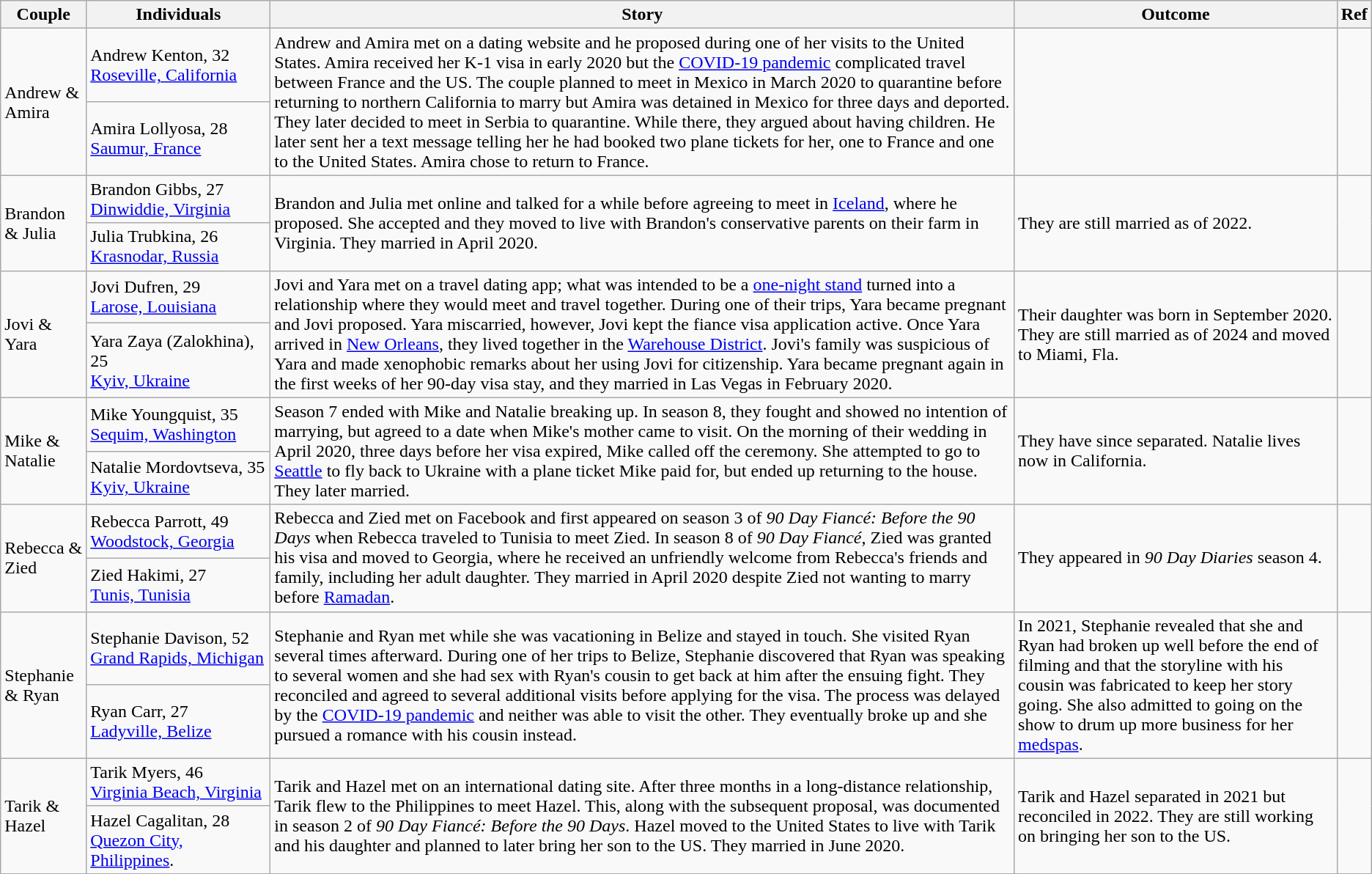<table class="wikitable sortable">
<tr>
<th>Couple</th>
<th style=width:10em>Individuals</th>
<th>Story</th>
<th>Outcome</th>
<th style=width:1em>Ref</th>
</tr>
<tr>
<td rowspan="2">Andrew & Amira</td>
<td>Andrew Kenton, 32<br><a href='#'>Roseville, California</a></td>
<td rowspan="2">Andrew and Amira met on a dating website and he proposed during one of her visits to the United States. Amira received her K-1 visa in early 2020 but the <a href='#'>COVID-19 pandemic</a> complicated travel between France and the US. The couple planned to meet in Mexico in March 2020 to quarantine before returning to northern California to marry but Amira was detained in Mexico for three days and deported. They later decided to meet in Serbia to quarantine. While there, they argued about having children. He later sent her a text message telling her he had booked two plane tickets for her, one to France and one to the United States. Amira chose to return to France.</td>
<td rowspan="2"></td>
<td rowspan="2"></td>
</tr>
<tr>
<td>Amira Lollyosa, 28<br><a href='#'>Saumur, France</a></td>
</tr>
<tr>
<td rowspan="2">Brandon & Julia</td>
<td>Brandon Gibbs, 27<br><a href='#'>Dinwiddie, Virginia</a></td>
<td rowspan="2">Brandon and Julia met online and talked for a while before agreeing to meet in <a href='#'>Iceland</a>, where he proposed. She accepted and they moved to live with Brandon's conservative parents on their farm in Virginia. They married in April 2020.</td>
<td rowspan="2">They are still married as of 2022.</td>
<td rowspan="2"></td>
</tr>
<tr>
<td>Julia Trubkina, 26<br><a href='#'>Krasnodar, Russia</a></td>
</tr>
<tr>
<td rowspan="2">Jovi & Yara</td>
<td>Jovi Dufren, 29<br><a href='#'>Larose, Louisiana</a></td>
<td rowspan="2">Jovi and Yara met on a travel dating app; what was intended to be a <a href='#'>one-night stand</a> turned into a relationship where they would meet and travel together. During one of their trips, Yara became pregnant and Jovi proposed. Yara miscarried, however, Jovi kept the fiance visa application active. Once Yara arrived in <a href='#'>New Orleans</a>, they lived together in the <a href='#'>Warehouse District</a>. Jovi's family was suspicious of Yara and made xenophobic remarks about her using Jovi for citizenship. Yara became pregnant again in the first weeks of her 90-day visa stay, and they married in Las Vegas in February 2020.</td>
<td rowspan="2">Their daughter was born in September 2020. They are still married as of 2024 and moved to Miami, Fla.</td>
<td rowspan="2"></td>
</tr>
<tr>
<td>Yara Zaya (Zalokhina), 25<br><a href='#'>Kyiv, Ukraine</a></td>
</tr>
<tr>
<td rowspan="2">Mike & Natalie</td>
<td>Mike Youngquist, 35<br><a href='#'>Sequim, Washington</a></td>
<td rowspan="2">Season 7 ended with Mike and Natalie breaking up. In season 8, they fought and showed no intention of marrying, but agreed to a date when Mike's mother came to visit. On the morning of their wedding in April 2020, three days before her visa expired, Mike called off the ceremony. She attempted to go to <a href='#'>Seattle</a> to fly back to Ukraine with a plane ticket Mike paid for, but ended up returning to the house. They later married.</td>
<td rowspan="2">They have since separated. Natalie lives now in California.</td>
<td rowspan="2"></td>
</tr>
<tr>
<td>Natalie Mordovtseva, 35<br><a href='#'>Kyiv, Ukraine</a></td>
</tr>
<tr>
<td rowspan="2">Rebecca & Zied</td>
<td>Rebecca Parrott, 49<br><a href='#'>Woodstock, Georgia</a></td>
<td rowspan="2">Rebecca and Zied met on Facebook and first appeared on season 3 of <em>90 Day Fiancé: Before the 90 Days</em> when Rebecca traveled to Tunisia to meet Zied. In season 8 of <em>90 Day Fiancé</em>, Zied was granted his visa and moved to Georgia, where he received an unfriendly welcome from Rebecca's friends and family, including her adult daughter. They married in April 2020 despite Zied not wanting to marry before <a href='#'>Ramadan</a>.</td>
<td rowspan="2">They appeared in <em>90 Day Diaries</em> season 4.</td>
<td rowspan="2"></td>
</tr>
<tr>
<td>Zied Hakimi, 27<br><a href='#'>Tunis, Tunisia</a></td>
</tr>
<tr>
<td rowspan="2">Stephanie & Ryan</td>
<td>Stephanie Davison, 52<br><a href='#'>Grand Rapids, Michigan</a></td>
<td rowspan="2">Stephanie and Ryan met while she was vacationing in Belize and stayed in touch. She visited Ryan several times afterward. During one of her trips to Belize, Stephanie discovered that Ryan was speaking to several women and she had sex with Ryan's cousin to get back at him after the ensuing fight. They reconciled and agreed to several additional visits before applying for the visa. The process was delayed by the <a href='#'>COVID-19 pandemic</a> and neither was able to visit the other. They eventually broke up and she pursued a romance with his cousin instead.</td>
<td rowspan="2">In 2021, Stephanie revealed that she and Ryan had broken up well before the end of filming and that the storyline with his cousin was fabricated to keep her story going. She also admitted to going on the show to drum up more business for her <a href='#'>medspas</a>.</td>
<td rowspan="2"></td>
</tr>
<tr>
<td>Ryan Carr, 27<br><a href='#'>Ladyville, Belize</a></td>
</tr>
<tr>
<td rowspan="2">Tarik & Hazel</td>
<td>Tarik Myers, 46<br><a href='#'>Virginia Beach, Virginia</a></td>
<td rowspan="2">Tarik and Hazel met on an international dating site. After three months in a long-distance relationship, Tarik flew to the Philippines to meet Hazel. This, along with the subsequent proposal, was documented in season 2 of <em>90 Day Fiancé: Before the 90 Days</em>. Hazel moved to the United States to live with Tarik and his daughter and planned to later bring her son to the US. They married in June 2020.</td>
<td rowspan="2">Tarik and Hazel separated in 2021 but reconciled in 2022. They are still working on bringing her son to the US.</td>
<td rowspan="2"></td>
</tr>
<tr>
<td>Hazel Cagalitan, 28<br><a href='#'>Quezon City, Philippines</a>.</td>
</tr>
<tr>
</tr>
</table>
